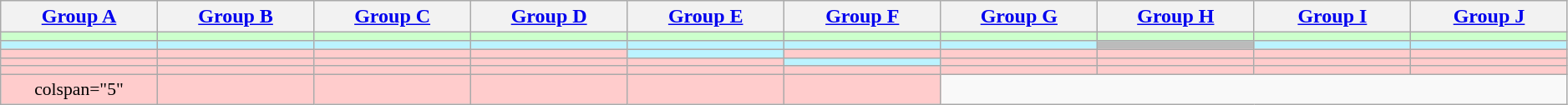<table class="wikitable" style="text-align:center;" width="99%">
<tr align="center">
<th width="10%"><a href='#'>Group A</a></th>
<th width="10%"><a href='#'>Group B</a></th>
<th width="10%"><a href='#'>Group C</a></th>
<th width="10%"><a href='#'>Group D</a></th>
<th width="10%"><a href='#'>Group E</a></th>
<th width="10%"><a href='#'>Group F</a></th>
<th width="10%"><a href='#'>Group G</a></th>
<th width="10%"><a href='#'>Group H</a></th>
<th width="10%"><a href='#'>Group I</a></th>
<th width="10%"><a href='#'>Group J</a></th>
</tr>
<tr style="background:#ccffcc; font-size:90%">
<td style="vertical-align:top"></td>
<td style="vertical-align:top"></td>
<td style="vertical-align:top"></td>
<td style="vertical-align:top"></td>
<td style="vertical-align:top"></td>
<td style="vertical-align:top"></td>
<td style="vertical-align:top"></td>
<td style="vertical-align:top"></td>
<td style="vertical-align:top"></td>
<td style="vertical-align:top"></td>
</tr>
<tr style="background:#BBF3FF; font-size:90%">
<td style="vertical-align:top"></td>
<td style="vertical-align:top"></td>
<td style="vertical-align:top"></td>
<td style="vertical-align:top"></td>
<td style="vertical-align:top"></td>
<td style="vertical-align:top"></td>
<td style="vertical-align:top"></td>
<td style="background:#BBBBBB; vertical-align:top;"></td>
<td style="vertical-align:top"></td>
<td style="vertical-align:top"></td>
</tr>
<tr style="background:#ffcccc; font-size:90%">
<td></td>
<td></td>
<td></td>
<td></td>
<td style="background:#BBF3FF"></td>
<td></td>
<td></td>
<td></td>
<td></td>
<td></td>
</tr>
<tr style="background:#ffcccc; font-size:90%">
<td></td>
<td></td>
<td></td>
<td></td>
<td></td>
<td style="background:#BBF3FF"></td>
<td></td>
<td></td>
<td></td>
<td></td>
</tr>
<tr style="background:#ffcccc; font-size:90%">
<td></td>
<td></td>
<td></td>
<td></td>
<td></td>
<td></td>
<td></td>
<td></td>
<td></td>
<td></td>
</tr>
<tr style="background:#ffcccc; font-size:90%">
<td>colspan="5" </td>
<td></td>
<td></td>
<td></td>
<td></td>
<td></td>
</tr>
</table>
